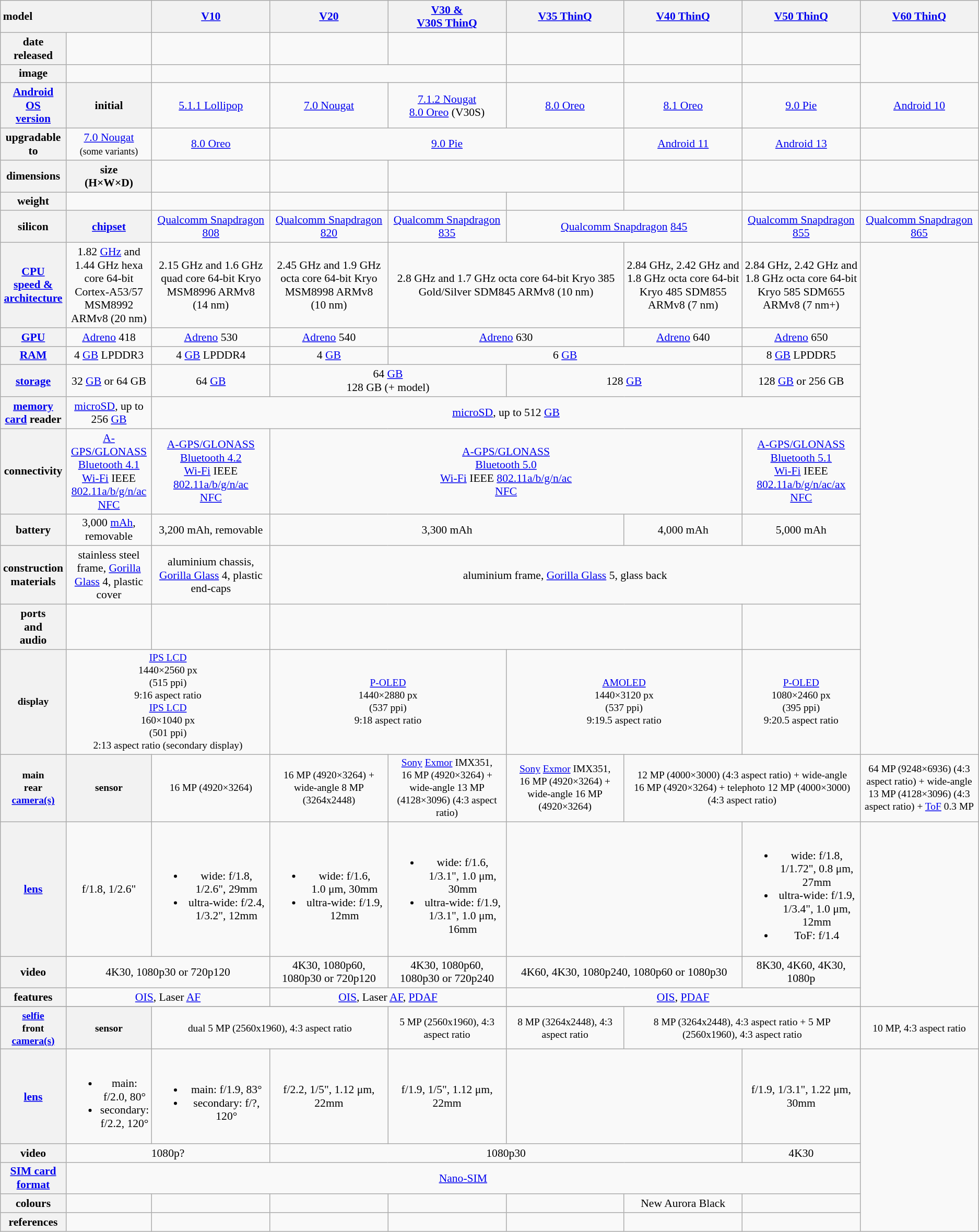<table class=wikitable style="text-align:center; font-size:90%">
<tr>
<th scope=col colspan=2 style="background:#silver; width:10%; text-align:left">model</th>
<th scope=col style=width:12%><a href='#'>V10</a></th>
<th scope=col style=width:12%><a href='#'>V20</a></th>
<th scope=col style=width:12%><a href='#'>V30 &<br>V30S ThinQ</a></th>
<th scope=col style=width:12%><a href='#'>V35 ThinQ</a></th>
<th scope=col style=width:12%><a href='#'>V40 ThinQ</a></th>
<th scope=col style=width:12%><a href='#'>V50 ThinQ</a></th>
<th scope=col style=width:12%><a href='#'>V60 ThinQ</a></th>
</tr>
<tr>
<th>date released</th>
<td></td>
<td></td>
<td></td>
<td></td>
<td></td>
<td></td>
<td></td>
</tr>
<tr>
<th>image</th>
<td></td>
<td></td>
<td colspan=2></td>
<td></td>
<td></td>
<td></td>
</tr>
<tr>
<th><a href='#'>Android<br>OS<br>version</a></th>
<th>initial</th>
<td><a href='#'>5.1.1 Lollipop</a></td>
<td><a href='#'>7.0 Nougat</a></td>
<td><a href='#'>7.1.2 Nougat</a><br><a href='#'>8.0 Oreo</a> (V30S)</td>
<td><a href='#'>8.0 Oreo</a></td>
<td><a href='#'>8.1 Oreo</a></td>
<td><a href='#'>9.0 Pie</a></td>
<td><a href='#'>Android 10</a></td>
</tr>
<tr>
<th>upgradable<br>to</th>
<td><a href='#'>7.0 Nougat</a><br><small>(some variants)</small></td>
<td><a href='#'>8.0 Oreo</a></td>
<td colspan=3><a href='#'>9.0 Pie</a></td>
<td><a href='#'>Android 11</a></td>
<td><a href='#'>Android 13</a></td>
</tr>
<tr>
<th>dimensions</th>
<th>size<br>(H×W×D)</th>
<td></td>
<td></td>
<td colspan=2></td>
<td></td>
<td></td>
<td></td>
</tr>
<tr>
<th>weight</th>
<td></td>
<td></td>
<td></td>
<td></td>
<td></td>
<td></td>
<td></td>
</tr>
<tr>
<th>silicon</th>
<th><a href='#'>chipset</a></th>
<td><a href='#'>Qualcomm Snapdragon</a> <a href='#'>808</a></td>
<td><a href='#'>Qualcomm Snapdragon</a> <a href='#'>820</a></td>
<td><a href='#'>Qualcomm Snapdragon</a> <a href='#'>835</a></td>
<td colspan=2><a href='#'>Qualcomm Snapdragon</a> <a href='#'>845</a></td>
<td><a href='#'>Qualcomm Snapdragon</a> <a href='#'>855</a></td>
<td><a href='#'>Qualcomm Snapdragon</a> <a href='#'>865</a></td>
</tr>
<tr>
<th><a href='#'>CPU<br>speed &<br>architecture</a></th>
<td>1.82 <a href='#'>GHz</a> and 1.44 GHz hexa core 64-bit Cortex-A53/57 MSM8992 ARMv8 (20 nm)</td>
<td>2.15 GHz and 1.6 GHz quad core 64-bit Kryo MSM8996 ARMv8 (14 nm)</td>
<td>2.45 GHz and 1.9 GHz octa core 64-bit Kryo MSM8998 ARMv8 (10 nm)</td>
<td colspan=2>2.8 GHz and 1.7 GHz octa core 64-bit Kryo 385 Gold/Silver SDM845 ARMv8 (10 nm)</td>
<td>2.84 GHz, 2.42 GHz and 1.8 GHz octa core 64-bit Kryo 485 SDM855 ARMv8 (7 nm)</td>
<td>2.84 GHz, 2.42 GHz and 1.8 GHz octa core 64-bit Kryo 585 SDM655 ARMv8 (7 nm+)</td>
</tr>
<tr>
<th><a href='#'>GPU</a></th>
<td><a href='#'>Adreno</a> 418</td>
<td><a href='#'>Adreno</a> 530</td>
<td><a href='#'>Adreno</a> 540</td>
<td colspan=2><a href='#'>Adreno</a> 630</td>
<td><a href='#'>Adreno</a> 640</td>
<td><a href='#'>Adreno</a> 650</td>
</tr>
<tr>
<th><a href='#'>RAM</a></th>
<td>4 <a href='#'>GB</a> LPDDR3</td>
<td>4 <a href='#'>GB</a> LPDDR4</td>
<td>4 <a href='#'>GB</a></td>
<td colspan=3>6 <a href='#'>GB</a></td>
<td>8 <a href='#'>GB</a> LPDDR5</td>
</tr>
<tr>
<th><a href='#'>storage</a></th>
<td>32 <a href='#'>GB</a> or 64 GB</td>
<td>64 <a href='#'>GB</a></td>
<td colspan=2>64 <a href='#'>GB</a><br>128 GB (+ model)</td>
<td colspan=2>128 <a href='#'>GB</a></td>
<td>128 <a href='#'>GB</a> or 256 GB</td>
</tr>
<tr>
<th><a href='#'>memory card</a> reader</th>
<td><a href='#'>microSD</a>, up to 256 <a href='#'>GB</a></td>
<td colspan=6><a href='#'>microSD</a>, up to 512 <a href='#'>GB</a></td>
</tr>
<tr>
<th>connectivity</th>
<td><a href='#'>A-GPS/GLONASS</a><br><a href='#'>Bluetooth 4.1</a><br><a href='#'>Wi-Fi</a> IEEE <a href='#'>802.11a/b/g/n/ac</a><br><a href='#'>NFC</a></td>
<td><a href='#'>A-GPS/GLONASS</a><br><a href='#'>Bluetooth 4.2</a><br><a href='#'>Wi-Fi</a> IEEE <a href='#'>802.11a/b/g/n/ac</a><br><a href='#'>NFC</a></td>
<td colspan=4><a href='#'>A-GPS/GLONASS</a><br><a href='#'>Bluetooth 5.0</a><br><a href='#'>Wi-Fi</a> IEEE <a href='#'>802.11a/b/g/n/ac</a><br><a href='#'>NFC</a></td>
<td><a href='#'>A-GPS/GLONASS</a><br><a href='#'>Bluetooth 5.1</a><br><a href='#'>Wi-Fi</a> IEEE <a href='#'>802.11a/b/g/n/ac/ax</a><br><a href='#'>NFC</a></td>
</tr>
<tr>
<th>battery</th>
<td>3,000 <a href='#'>mAh</a>, removable</td>
<td>3,200 mAh, removable</td>
<td colspan=3>3,300 mAh</td>
<td>4,000 mAh</td>
<td>5,000 mAh</td>
</tr>
<tr>
<th>construction<br>materials</th>
<td>stainless steel frame, <a href='#'>Gorilla Glass</a> 4, plastic cover</td>
<td>aluminium chassis, <a href='#'>Gorilla Glass</a> 4, plastic end-caps</td>
<td colspan=5>aluminium frame, <a href='#'>Gorilla Glass</a> 5, glass back</td>
</tr>
<tr>
<th>ports<br>and<br>audio</th>
<td></td>
<td></td>
<td colspan=4></td>
<td></td>
</tr>
<tr style=font-size:90%>
<th>display</th>
<td colspan=2> <a href='#'>IPS LCD</a><br>1440×2560 px<br>(515 ppi)<br>9:16 aspect ratio<br>  <a href='#'>IPS LCD</a><br>160×1040 px<br>(501 ppi)<br>2:13 aspect ratio (secondary display)</td>
<td colspan=2> <a href='#'>P-OLED</a><br>1440×2880 px<br>(537 ppi)<br>9:18 aspect ratio</td>
<td colspan=2> <a href='#'>AMOLED</a><br>1440×3120 px<br>(537 ppi)<br>9:19.5 aspect ratio</td>
<td> <a href='#'>P-OLED</a><br>1080×2460 px<br>(395 ppi)<br>9:20.5 aspect ratio</td>
</tr>
<tr style=font-size:90%>
<th>main<br>rear<br><a href='#'>camera(s)</a></th>
<th>sensor</th>
<td>16 MP (4920×3264)</td>
<td>16 MP (4920×3264) + wide-angle 8 MP (3264x2448)</td>
<td><a href='#'>Sony</a> <a href='#'>Exmor</a> IMX351, 16 MP (4920×3264) + wide-angle 13 MP (4128×3096) (4:3 aspect ratio)</td>
<td><a href='#'>Sony</a> <a href='#'>Exmor</a> IMX351, 16 MP (4920×3264) + wide-angle 16 MP (4920×3264)</td>
<td colspan="2">12 MP (4000×3000) (4:3 aspect ratio) + wide-angle 16 MP (4920×3264) + telephoto 12 MP (4000×3000) (4:3 aspect ratio)</td>
<td>64 MP (9248×6936) (4:3 aspect ratio) + wide-angle 13 MP (4128×3096) (4:3 aspect ratio) + <a href='#'>ToF</a> 0.3 MP</td>
</tr>
<tr>
<th><a href='#'>lens</a></th>
<td>f/1.8, 1/2.6"</td>
<td {{plainlist><br><ul><li>wide: f/1.8, 1/2.6", 29mm</li><li>ultra-wide: f/2.4, 1/3.2", 12mm</li></ul></td>
<td {{plainlist><br><ul><li>wide: f/1.6, 1.0 μm, 30mm</li><li>ultra-wide: f/1.9, 12mm</li></ul></td>
<td {{plainlist><br><ul><li>wide: f/1.6, 1/3.1", 1.0 μm, 30mm</li><li>ultra-wide: f/1.9, 1/3.1", 1.0 μm, 16mm</li></ul></td>
<td colspan=2></td>
<td {{plainlist><br><ul><li>wide: f/1.8, 1/1.72", 0.8 μm, 27mm</li><li>ultra-wide: f/1.9, 1/3.4", 1.0 μm, 12mm</li><li>ToF: f/1.4</li></ul></td>
</tr>
<tr>
<th>video</th>
<td colspan=2>4K30, 1080p30 or 720p120</td>
<td>4K30, 1080p60, 1080p30 or 720p120</td>
<td>4K30, 1080p60, 1080p30 or 720p240</td>
<td colspan="2">4K60, 4K30, 1080p240, 1080p60 or 1080p30</td>
<td>8K30, 4K60, 4K30, 1080p</td>
</tr>
<tr>
<th>features</th>
<td colspan=2><a href='#'>OIS</a>, Laser <a href='#'>AF</a></td>
<td colspan=2><a href='#'>OIS</a>, Laser <a href='#'>AF</a>, <a href='#'>PDAF</a></td>
<td colspan=3><a href='#'>OIS</a>, <a href='#'>PDAF</a></td>
</tr>
<tr>
</tr>
<tr style=font-size:90%>
<th><a href='#'>selfie</a><br>front<br><a href='#'>camera(s)</a></th>
<th>sensor</th>
<td colspan=2>dual 5 MP (2560x1960), 4:3 aspect ratio</td>
<td>5 MP (2560x1960), 4:3 aspect ratio</td>
<td>8 MP (3264x2448), 4:3 aspect ratio</td>
<td colspan=2>8 MP (3264x2448), 4:3 aspect ratio + 5 MP (2560x1960), 4:3 aspect ratio</td>
<td>10 MP, 4:3 aspect ratio</td>
</tr>
<tr>
<th><a href='#'>lens</a></th>
<td {{plainlist><br><ul><li>main: f/2.0, 80°</li><li>secondary: f/2.2, 120°</li></ul></td>
<td {{plainlist><br><ul><li>main: f/1.9, 83°</li><li>secondary: f/?, 120°</li></ul></td>
<td>f/2.2, 1/5", 1.12 μm, 22mm</td>
<td>f/1.9, 1/5", 1.12 μm, 22mm</td>
<td colspan=2></td>
<td>f/1.9, 1/3.1", 1.22 μm, 30mm</td>
</tr>
<tr>
<th>video</th>
<td colspan=2>1080p?</td>
<td colspan=4>1080p30</td>
<td>4K30</td>
</tr>
<tr>
<th><a href='#'>SIM card</a> <a href='#'>format</a></th>
<td colspan=7><a href='#'>Nano-SIM</a></td>
</tr>
<tr>
<th>colours</th>
<td></td>
<td></td>
<td><br></td>
<td></td>
<td></td>
<td>New Aurora Black</td>
<td></td>
</tr>
<tr>
<th>references</th>
<td></td>
<td></td>
<td></td>
<td></td>
<td></td>
<td></td>
<td></td>
</tr>
</table>
